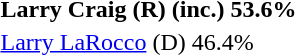<table>
<tr>
<td><strong>Larry Craig (R) (inc.) 53.6%</strong></td>
</tr>
<tr>
<td><a href='#'>Larry LaRocco</a> (D) 46.4%</td>
</tr>
</table>
